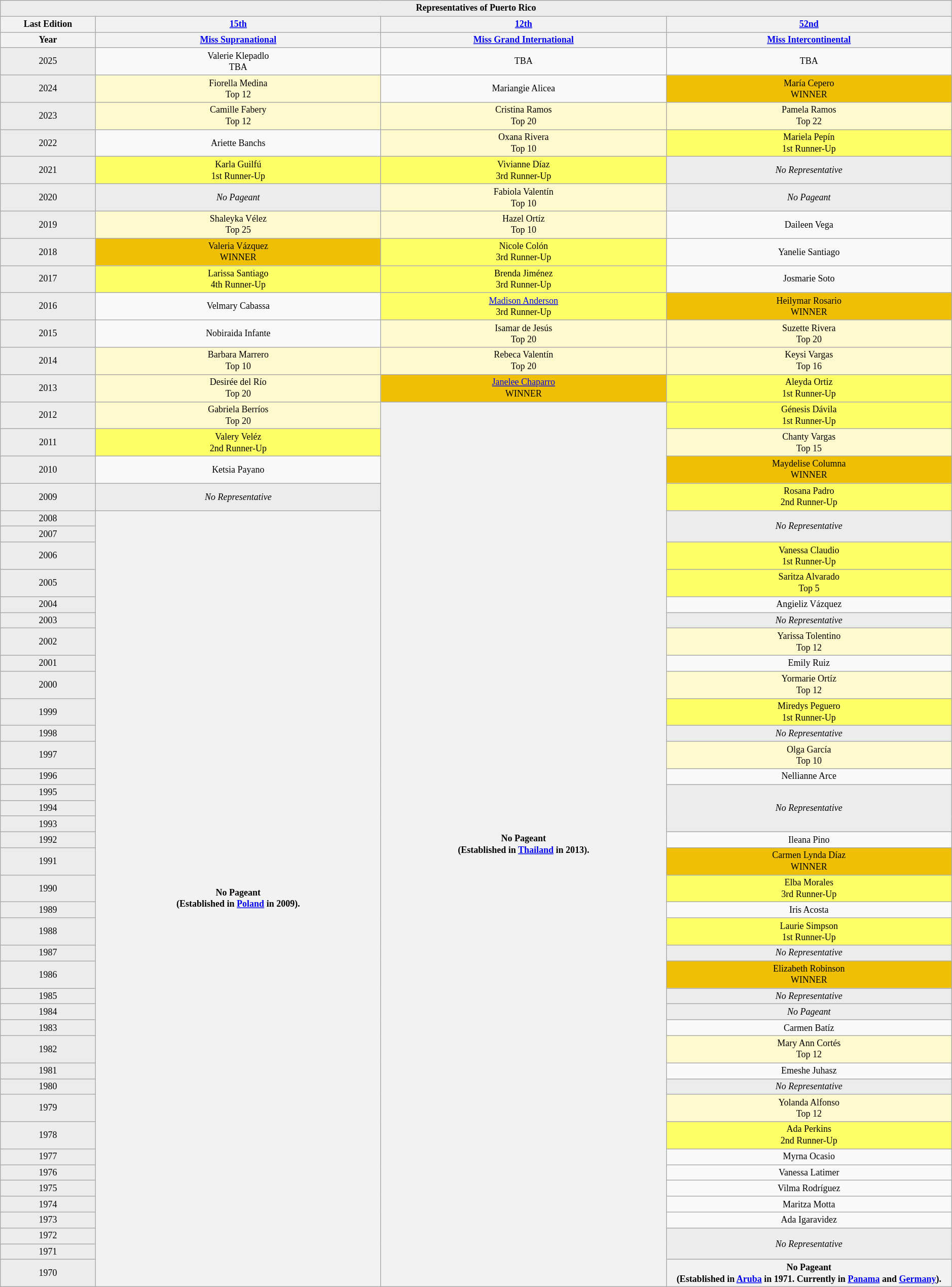<table class="wikitable " style="font-size: 75%; text-align:center;">
<tr>
<th style="background-color:#ececec;color:#000000;" colspan=4>Representatives of Puerto Rico</th>
</tr>
<tr>
<th>Last Edition</th>
<th><a href='#'>15th</a></th>
<th><a href='#'>12th</a></th>
<th><a href='#'>52nd</a></th>
</tr>
<tr>
<th width=5%>Year</th>
<th width=15%><a href='#'>Miss Supranational</a></th>
<th width=15%><a href='#'>Miss Grand International</a></th>
<th width=15%><a href='#'>Miss Intercontinental</a></th>
</tr>
<tr>
<td bgcolor="#ececec" align="center">2025</td>
<td align="center">Valerie Klepadlo<br>TBA</td>
<td align="center">TBA</td>
<td align="center">TBA</td>
</tr>
<tr>
<td bgcolor="#ececec" align="center">2024</td>
<td bgcolor="#FFFACD" align="center">Fiorella Medina<br>Top 12</td>
<td align="center">Mariangie Alicea</td>
<td bgcolor="#efbf04"align="center">María Cepero<br>WINNER</td>
</tr>
<tr>
<td bgcolor="#ececec" align="center">2023</td>
<td bgcolor="#FFFACD" align="center">Camille Fabery<br>Top 12</td>
<td bgcolor="#FFFACD"  align="center">Cristina Ramos <br>Top 20</td>
<td bgcolor="#FFFACD"align="center">Pamela Ramos<br>Top 22</td>
</tr>
<tr>
<td bgcolor="#ececec" align="center">2022</td>
<td align="center">Ariette Banchs</td>
<td bgcolor="#FFFACD" align="center">Oxana Rivera<br>Top 10</td>
<td bgcolor="#FFFF66" align="center">Mariela Pepín<br>1st Runner-Up</td>
</tr>
<tr>
<td bgcolor="#ececec" align="center">2021</td>
<td bgcolor="#FFFF66" align="center">Karla Guilfú<br>1st Runner-Up</td>
<td bgcolor="#FFFF66"align="center">Vivianne Díaz<br>3rd Runner-Up</td>
<td bgcolor="#ececec" align="center"><em>No Representative</em></td>
</tr>
<tr>
<td bgcolor="#ececec" align="center">2020</td>
<td bgcolor="#ececec" align="center"><em>No Pageant</em></td>
<td bgcolor="#FFFACD" align="center">Fabiola Valentín<br>Top 10</td>
<td bgcolor="#ececec" align="center"><em>No Pageant</em></td>
</tr>
<tr>
<td bgcolor="#ececec" align="center">2019</td>
<td bgcolor="#FFFACD"align="center">Shaleyka Vélez<br>Top 25</td>
<td bgcolor="#FFFACD"align="center">Hazel Ortíz<br>Top 10</td>
<td align="center">Daileen Vega</td>
</tr>
<tr>
<td bgcolor="#ececec" align="center">2018</td>
<td bgcolor="#efbf04" align="center">Valeria Vázquez<br>WINNER</td>
<td bgcolor="#FFFF66"align="center">Nicole Colón<br>3rd Runner-Up</td>
<td align="center">Yanelie Santiago</td>
</tr>
<tr>
<td bgcolor="#ececec" align="center">2017</td>
<td bgcolor="#FFFF66"align="center">Larissa Santiago<br>4th Runner-Up</td>
<td bgcolor="#FFFF66"align="center">Brenda Jiménez<br>3rd Runner-Up</td>
<td align="center">Josmarie Soto</td>
</tr>
<tr>
<td bgcolor="#ececec" align="center">2016</td>
<td align="center">Velmary Cabassa</td>
<td Bgcolor="#FFFF66" align="center"><a href='#'>Madison Anderson</a><br>3rd Runner-Up</td>
<td bgcolor="#efbf04"align="center">Heilymar Rosario<br>WINNER</td>
</tr>
<tr>
<td bgcolor="#ececec" align="center">2015</td>
<td align="center">Nobiraida Infante</td>
<td bgcolor="#FFFACD"align="center">Isamar de Jesús<br>Top 20</td>
<td bgcolor="#FFFACD"align="center">Suzette Rivera<br>Top 20</td>
</tr>
<tr>
<td bgcolor="#ececec" align="center">2014</td>
<td bgcolor="#FFFACD"align="center">Barbara Marrero<br>Top 10</td>
<td bgcolor="#FFFACD"align="center">Rebeca Valentín<br>Top 20</td>
<td bgcolor="#FFFACD" align="center">Keysi Vargas<br>Top 16</td>
</tr>
<tr>
<td bgcolor="#ececec" align="center">2013</td>
<td bgcolor="#FFFACD" align="center">Desirée del Río<br>Top 20</td>
<td bgcolor="#efbf04" align="center"><a href='#'>Janelee Chaparro</a><br>WINNER</td>
<td bgcolor="#FFFF66" align="center">Aleyda Ortiz<br>1st Runner-Up</td>
</tr>
<tr>
<td bgcolor="#ececec" align="center">2012</td>
<td bgcolor="#FFFACD" align="center">Gabriela Berríos<br>Top 20</td>
<th bgcolor="#ececec" rowspan="45" align="center">No Pageant<br>(Established in <a href='#'>Thailand</a> in 2013).</th>
<td bgcolor="#FFFF66" align="center">Génesis Dávila<br>1st Runner-Up</td>
</tr>
<tr>
<td bgcolor="#ececec" align="center">2011</td>
<td bgcolor="#FFFF66" align="center">Valery Veléz <br>2nd Runner-Up</td>
<td bgcolor="#FFFACD" align="center">Chanty Vargas<br>Top 15</td>
</tr>
<tr>
<td bgcolor="#ececec" align="center">2010</td>
<td align="center">Ketsia Payano</td>
<td bgcolor="#efbf04" align="center">Maydelise Columna<br>WINNER</td>
</tr>
<tr>
<td bgcolor="#ececec" align="center">2009</td>
<td bgcolor="#ececec" align="center"><em>No Representative</em></td>
<td bgcolor="#FFFF66" align="center">Rosana Padro<br>2nd Runner-Up</td>
</tr>
<tr>
<td bgcolor="#ececec" align="center">2008</td>
<th bgcolor="#ececec" rowspan="39" align="center">No Pageant<br>(Established in <a href='#'>Poland</a> in 2009).</th>
<td rowspan="2" bgcolor="#ececec" align="center"><em>No Representative</em></td>
</tr>
<tr>
<td bgcolor="#ececec" align="center">2007</td>
</tr>
<tr>
<td bgcolor="#ececec" align="center">2006</td>
<td bgcolor="#FFFF66" align="center">Vanessa Claudio<br>1st Runner-Up</td>
</tr>
<tr>
<td bgcolor="#ececec" align="center">2005</td>
<td bgcolor="#FFFF66" align="center">Saritza Alvarado<br>Top 5</td>
</tr>
<tr>
<td bgcolor="#ececec" align="center">2004</td>
<td align="center">Angieliz Vázquez</td>
</tr>
<tr>
<td bgcolor="#ececec" align="center">2003</td>
<td bgcolor="#ececec" align="center"><em>No Representative</em></td>
</tr>
<tr>
<td bgcolor="#ececec" align="center">2002</td>
<td bgcolor="#FFFACD" align="center">Yarissa Tolentino<br>Top 12</td>
</tr>
<tr>
<td bgcolor="#ececec" align="center">2001</td>
<td align="center">Emily Ruiz</td>
</tr>
<tr>
<td bgcolor="#ececec" align="center">2000</td>
<td bgcolor="#FFFACD" align="center">Yormarie Ortíz<br>Top 12</td>
</tr>
<tr>
<td bgcolor="#ececec" align="center">1999</td>
<td bgcolor="#FFFF66" align="center">Miredys Peguero <br>1st Runner-Up</td>
</tr>
<tr>
<td bgcolor="#ececec" align="center">1998</td>
<td bgcolor="#ececec" align="center"><em>No Representative</em></td>
</tr>
<tr>
<td bgcolor="#ececec" align="center">1997</td>
<td bgcolor="#FFFACD" align="center">Olga García<br>Top 10</td>
</tr>
<tr>
<td bgcolor="#ececec" align="center">1996</td>
<td align="center">Nellianne Arce</td>
</tr>
<tr>
<td bgcolor="#ececec" align="center">1995</td>
<td rowspan="3" bgcolor="#ececec" align="center"><em>No Representative</em></td>
</tr>
<tr>
<td bgcolor="#ececec" align="center">1994</td>
</tr>
<tr>
<td bgcolor="#ececec" align="center">1993</td>
</tr>
<tr>
<td bgcolor="#ececec" align="center">1992</td>
<td align="center">Ileana Pino</td>
</tr>
<tr>
<td bgcolor="#ececec" align="center">1991</td>
<td bgcolor="#efbf04" align="center">Carmen Lynda Díaz<br>WINNER</td>
</tr>
<tr>
<td bgcolor="#ececec" align="center">1990</td>
<td bgcolor="#FFFF66" align="center">Elba Morales <br>3rd Runner-Up</td>
</tr>
<tr>
<td bgcolor="#ececec" align="center">1989</td>
<td align="center">Iris Acosta</td>
</tr>
<tr>
<td bgcolor="#ececec" align="center">1988</td>
<td bgcolor="#FFFF66" align="center">Laurie Simpson<br>1st Runner-Up</td>
</tr>
<tr>
<td bgcolor="#ececec" align="center">1987</td>
<td bgcolor="#ececec" align="center"><em>No Representative</em></td>
</tr>
<tr>
<td bgcolor="#ececec" align="center">1986</td>
<td bgcolor="#efbf04" align="center">Elizabeth Robinson<br>WINNER</td>
</tr>
<tr>
<td bgcolor="#ececec" align="center">1985</td>
<td rowspan="1" bgcolor="#ececec" align="center"><em>No Representative</em></td>
</tr>
<tr>
<td bgcolor="#ececec" align="center">1984</td>
<td bgcolor="#ececec" align="center"><em>No Pageant</em></td>
</tr>
<tr>
<td bgcolor="#ececec" align="center">1983</td>
<td align="center">Carmen Batíz</td>
</tr>
<tr>
<td bgcolor="#ececec" align="center">1982</td>
<td bgcolor="#FFFACD" align="center">Mary Ann Cortés<br>Top 12</td>
</tr>
<tr>
<td bgcolor="#ececec" align="center">1981</td>
<td align="center">Emeshe Juhasz</td>
</tr>
<tr>
<td bgcolor="#ececec" align="center">1980</td>
<td bgcolor="#ececec" align="center"><em>No Representative</em></td>
</tr>
<tr>
<td bgcolor="#ececec" align="center">1979</td>
<td bgcolor="#FFFACD" align="center">Yolanda Alfonso<br>Top 12</td>
</tr>
<tr>
<td bgcolor="#ececec" align="center">1978</td>
<td bgcolor="#FFFF66" align="center">Ada Perkins<br>2nd Runner-Up</td>
</tr>
<tr>
<td bgcolor="#ececec" align="center">1977</td>
<td align="center">Myrna Ocasio</td>
</tr>
<tr>
<td bgcolor="#ececec" align="center">1976</td>
<td align="center">Vanessa Latimer</td>
</tr>
<tr>
<td bgcolor="#ececec" align="center">1975</td>
<td align="center">Vilma Rodríguez</td>
</tr>
<tr>
<td bgcolor="#ececec" align="center">1974</td>
<td align="center">Maritza Motta</td>
</tr>
<tr>
<td bgcolor="#ececec" align="center">1973</td>
<td align="center">Ada Igaravidez</td>
</tr>
<tr>
<td bgcolor="#ececec" align="center">1972</td>
<td rowspan="2" bgcolor="#ececec" align="center"><em>No Representative</em></td>
</tr>
<tr>
<td bgcolor="#ececec" align="center">1971</td>
</tr>
<tr>
<td bgcolor="#ececec" align="center">1970</td>
<th bgcolor="#ececec" rowspan="1" align="center">No Pageant<br>(Established in <a href='#'>Aruba</a> in 1971. Currently in <a href='#'>Panama</a> and <a href='#'>Germany</a>).</th>
</tr>
</table>
